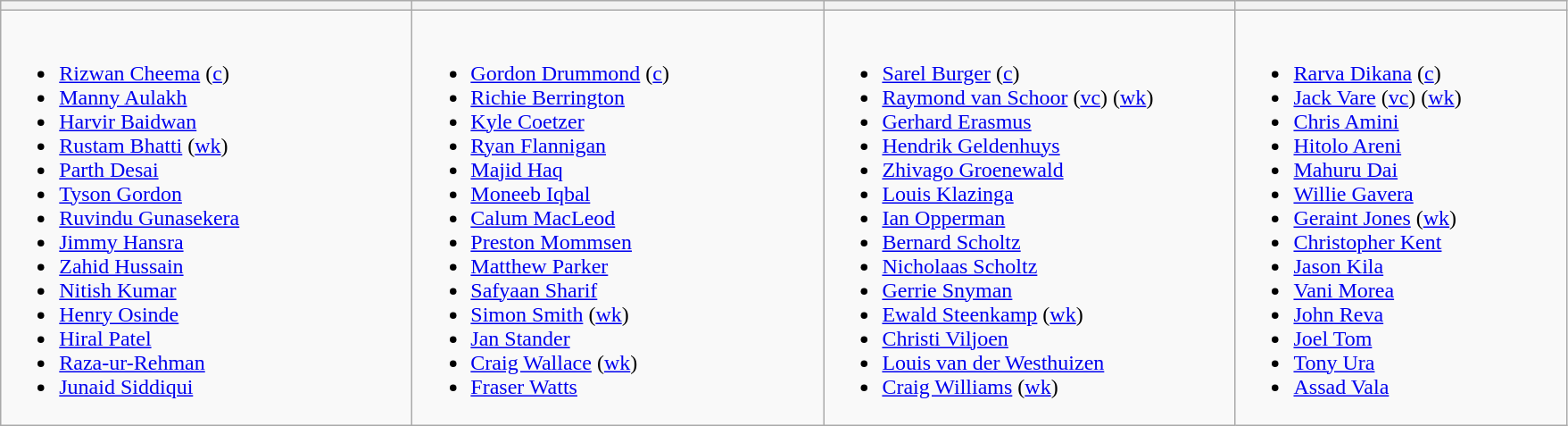<table class="wikitable">
<tr>
<th width=300></th>
<th width=300></th>
<th width=300></th>
<th width=240></th>
</tr>
<tr>
<td valign=top><br><ul><li><a href='#'>Rizwan Cheema</a> (<a href='#'>c</a>)</li><li><a href='#'>Manny Aulakh</a></li><li><a href='#'>Harvir Baidwan</a></li><li><a href='#'>Rustam Bhatti</a> (<a href='#'>wk</a>)</li><li><a href='#'>Parth Desai</a></li><li><a href='#'>Tyson Gordon</a></li><li><a href='#'>Ruvindu Gunasekera</a></li><li><a href='#'>Jimmy Hansra</a></li><li><a href='#'>Zahid Hussain</a></li><li><a href='#'>Nitish Kumar</a></li><li><a href='#'>Henry Osinde</a></li><li><a href='#'>Hiral Patel</a></li><li><a href='#'>Raza-ur-Rehman</a></li><li><a href='#'>Junaid Siddiqui</a></li></ul></td>
<td valign=top><br><ul><li><a href='#'>Gordon Drummond</a> (<a href='#'>c</a>)</li><li><a href='#'>Richie Berrington</a></li><li><a href='#'>Kyle Coetzer</a></li><li><a href='#'>Ryan Flannigan</a></li><li><a href='#'>Majid Haq</a></li><li><a href='#'>Moneeb Iqbal</a></li><li><a href='#'>Calum MacLeod</a></li><li><a href='#'>Preston Mommsen</a></li><li><a href='#'>Matthew Parker</a></li><li><a href='#'>Safyaan Sharif</a></li><li><a href='#'>Simon Smith</a> (<a href='#'>wk</a>)</li><li><a href='#'>Jan Stander</a></li><li><a href='#'>Craig Wallace</a> (<a href='#'>wk</a>)</li><li><a href='#'>Fraser Watts</a></li></ul></td>
<td valign=top><br><ul><li><a href='#'>Sarel Burger</a> (<a href='#'>c</a>)</li><li><a href='#'>Raymond van Schoor</a> (<a href='#'>vc</a>) (<a href='#'>wk</a>)</li><li><a href='#'>Gerhard Erasmus</a></li><li><a href='#'>Hendrik Geldenhuys</a></li><li><a href='#'>Zhivago Groenewald</a></li><li><a href='#'>Louis Klazinga</a></li><li><a href='#'>Ian Opperman</a></li><li><a href='#'>Bernard Scholtz</a></li><li><a href='#'>Nicholaas Scholtz</a></li><li><a href='#'>Gerrie Snyman</a></li><li><a href='#'>Ewald Steenkamp</a> (<a href='#'>wk</a>)</li><li><a href='#'>Christi Viljoen</a></li><li><a href='#'>Louis van der Westhuizen</a></li><li><a href='#'>Craig Williams</a> (<a href='#'>wk</a>)</li></ul></td>
<td valign=top><br><ul><li><a href='#'>Rarva Dikana</a> (<a href='#'>c</a>)</li><li><a href='#'>Jack Vare</a> (<a href='#'>vc</a>) (<a href='#'>wk</a>)</li><li><a href='#'>Chris Amini</a></li><li><a href='#'>Hitolo Areni</a></li><li><a href='#'>Mahuru Dai</a></li><li><a href='#'>Willie Gavera</a></li><li><a href='#'>Geraint Jones</a> (<a href='#'>wk</a>)</li><li><a href='#'>Christopher Kent</a></li><li><a href='#'>Jason Kila</a></li><li><a href='#'>Vani Morea</a></li><li><a href='#'>John Reva</a></li><li><a href='#'>Joel Tom</a></li><li><a href='#'>Tony Ura</a></li><li><a href='#'>Assad Vala</a></li></ul></td>
</tr>
</table>
